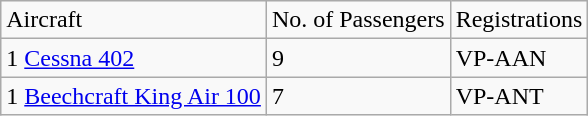<table class="wikitable">
<tr>
<td>Aircraft</td>
<td>No. of Passengers</td>
<td>Registrations</td>
</tr>
<tr>
<td>1 <a href='#'>Cessna 402</a></td>
<td>9</td>
<td>VP-AAN</td>
</tr>
<tr>
<td>1 <a href='#'>Beechcraft King Air 100</a></td>
<td>7</td>
<td>VP-ANT</td>
</tr>
</table>
